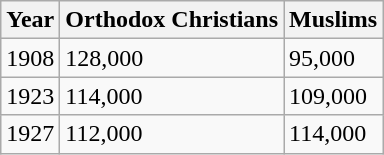<table class="wikitable">
<tr>
<th>Year</th>
<th>Orthodox Christians</th>
<th>Muslims</th>
</tr>
<tr>
<td>1908</td>
<td>128,000</td>
<td>95,000</td>
</tr>
<tr>
<td>1923</td>
<td>114,000</td>
<td>109,000</td>
</tr>
<tr>
<td>1927</td>
<td>112,000</td>
<td>114,000</td>
</tr>
</table>
